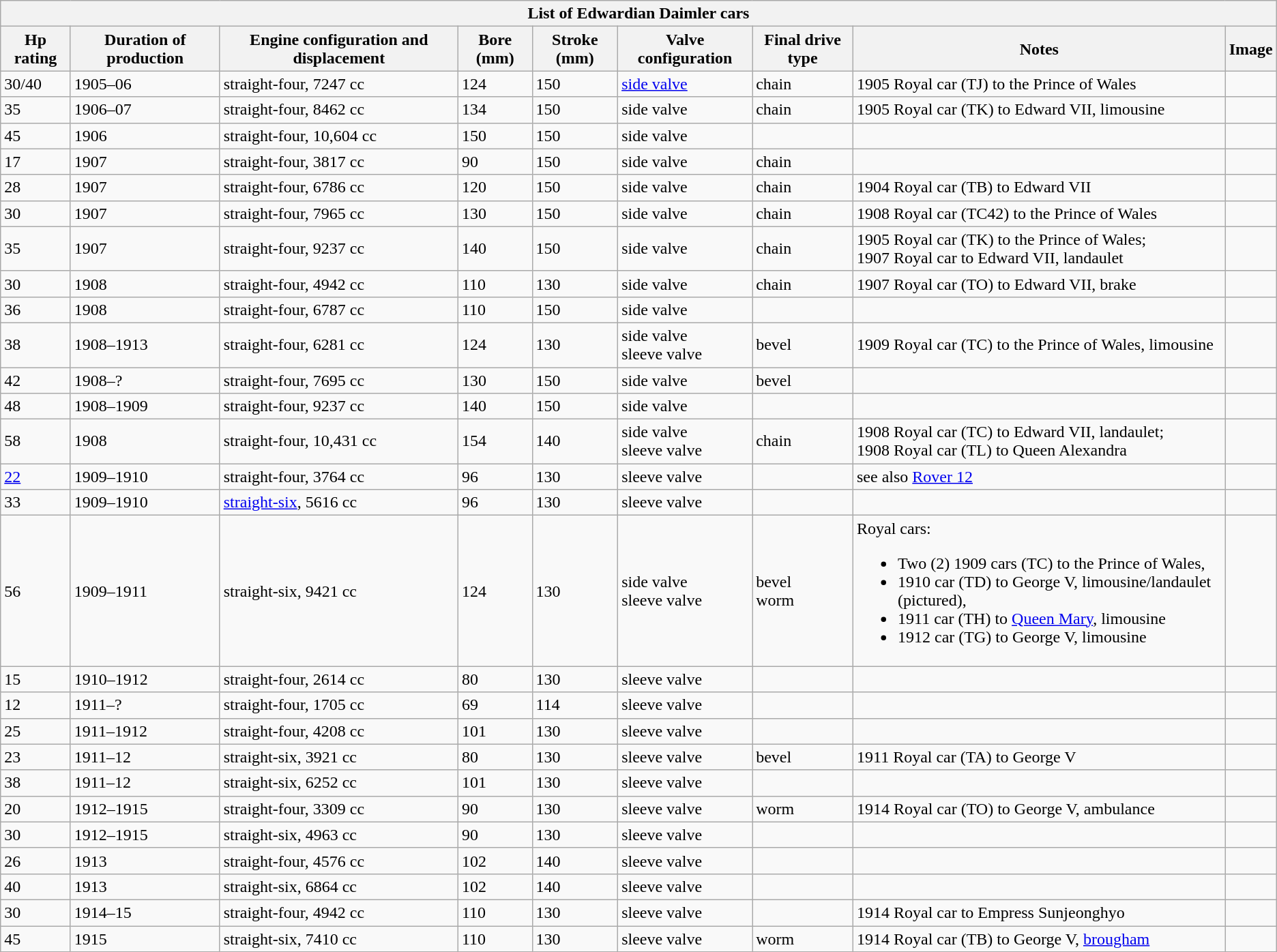<table class="wikitable">
<tr>
<th colspan=10>List of Edwardian Daimler cars</th>
</tr>
<tr>
<th>Hp rating</th>
<th>Duration of production</th>
<th>Engine configuration and displacement</th>
<th>Bore (mm)</th>
<th>Stroke (mm)</th>
<th>Valve configuration</th>
<th>Final drive type</th>
<th>Notes</th>
<th>Image</th>
</tr>
<tr>
<td>30/40 </td>
<td>1905–06</td>
<td>straight-four, 7247 cc</td>
<td>124</td>
<td>150</td>
<td><a href='#'>side valve</a></td>
<td>chain</td>
<td>1905 Royal car (TJ) to the Prince of Wales</td>
<td></td>
</tr>
<tr>
<td>35</td>
<td>1906–07</td>
<td>straight-four, 8462 cc</td>
<td>134</td>
<td>150</td>
<td>side valve</td>
<td>chain</td>
<td>1905 Royal car (TK) to Edward VII, limousine</td>
<td></td>
</tr>
<tr>
<td>45</td>
<td>1906</td>
<td>straight-four, 10,604 cc</td>
<td>150</td>
<td>150</td>
<td>side valve</td>
<td></td>
<td></td>
<td></td>
</tr>
<tr>
<td>17</td>
<td>1907</td>
<td>straight-four, 3817 cc</td>
<td>90</td>
<td>150</td>
<td>side valve</td>
<td>chain</td>
<td></td>
<td></td>
</tr>
<tr>
<td>28</td>
<td>1907</td>
<td>straight-four, 6786 cc</td>
<td>120</td>
<td>150</td>
<td>side valve</td>
<td>chain</td>
<td>1904 Royal car (TB) to Edward VII</td>
<td></td>
</tr>
<tr>
<td>30</td>
<td>1907</td>
<td>straight-four, 7965 cc</td>
<td>130</td>
<td>150</td>
<td>side valve</td>
<td>chain</td>
<td>1908 Royal car (TC42) to the Prince of Wales</td>
<td></td>
</tr>
<tr>
<td>35</td>
<td>1907</td>
<td>straight-four, 9237 cc</td>
<td>140</td>
<td>150</td>
<td>side valve</td>
<td>chain</td>
<td>1905 Royal car (TK) to the Prince of Wales;<br> 1907 Royal car to Edward VII, landaulet</td>
<td></td>
</tr>
<tr>
<td>30</td>
<td>1908</td>
<td>straight-four, 4942 cc</td>
<td>110</td>
<td>130</td>
<td>side valve</td>
<td>chain</td>
<td>1907 Royal car (TO) to Edward VII, brake</td>
<td></td>
</tr>
<tr>
<td>36</td>
<td>1908</td>
<td>straight-four, 6787 cc</td>
<td>110</td>
<td>150</td>
<td>side valve</td>
<td></td>
<td></td>
<td></td>
</tr>
<tr>
<td>38</td>
<td>1908–1913</td>
<td>straight-four, 6281 cc</td>
<td>124</td>
<td>130</td>
<td>side valve<br>sleeve valve</td>
<td>bevel</td>
<td>1909 Royal car (TC) to the Prince of Wales, limousine</td>
<td></td>
</tr>
<tr>
<td>42</td>
<td>1908–?</td>
<td>straight-four, 7695 cc</td>
<td>130</td>
<td>150</td>
<td>side valve</td>
<td>bevel</td>
<td></td>
<td></td>
</tr>
<tr>
<td>48</td>
<td>1908–1909</td>
<td>straight-four, 9237 cc</td>
<td>140</td>
<td>150</td>
<td>side valve</td>
<td></td>
<td></td>
<td></td>
</tr>
<tr>
<td>58</td>
<td>1908</td>
<td>straight-four, 10,431 cc</td>
<td>154</td>
<td>140</td>
<td>side valve<br>sleeve valve</td>
<td>chain</td>
<td>1908 Royal car (TC) to Edward VII, landaulet;<br>1908 Royal car (TL) to Queen Alexandra</td>
<td></td>
</tr>
<tr>
<td><a href='#'>22</a></td>
<td>1909–1910</td>
<td>straight-four, 3764 cc</td>
<td>96</td>
<td>130</td>
<td>sleeve valve</td>
<td></td>
<td>see also <a href='#'>Rover 12</a></td>
<td></td>
</tr>
<tr>
<td>33</td>
<td>1909–1910</td>
<td><a href='#'>straight-six</a>, 5616 cc</td>
<td>96</td>
<td>130</td>
<td>sleeve valve</td>
<td></td>
<td></td>
<td></td>
</tr>
<tr>
<td>56</td>
<td>1909–1911</td>
<td>straight-six, 9421 cc</td>
<td>124</td>
<td>130</td>
<td>side valve<br>sleeve valve</td>
<td>bevel<br>worm</td>
<td>Royal cars:<br><ul><li>Two (2) 1909 cars (TC) to the Prince of Wales,</li><li>1910 car (TD) to George V, limousine/landaulet (pictured),</li><li>1911 car (TH) to <a href='#'>Queen Mary</a>, limousine</li><li>1912 car (TG) to George V, limousine</li></ul></td>
<td></td>
</tr>
<tr>
<td>15</td>
<td>1910–1912</td>
<td>straight-four, 2614 cc</td>
<td>80</td>
<td>130</td>
<td>sleeve valve</td>
<td></td>
<td></td>
<td></td>
</tr>
<tr>
<td>12</td>
<td>1911–?</td>
<td>straight-four, 1705 cc</td>
<td>69</td>
<td>114</td>
<td>sleeve valve</td>
<td></td>
<td></td>
<td></td>
</tr>
<tr>
<td>25</td>
<td>1911–1912</td>
<td>straight-four, 4208 cc</td>
<td>101</td>
<td>130</td>
<td>sleeve valve</td>
<td></td>
<td></td>
<td></td>
</tr>
<tr>
<td>23</td>
<td>1911–12</td>
<td>straight-six, 3921 cc</td>
<td>80</td>
<td>130</td>
<td>sleeve valve</td>
<td>bevel</td>
<td>1911 Royal car (TA) to George V</td>
<td></td>
</tr>
<tr>
<td>38</td>
<td>1911–12</td>
<td>straight-six, 6252 cc</td>
<td>101</td>
<td>130</td>
<td>sleeve valve</td>
<td></td>
<td></td>
<td></td>
</tr>
<tr>
<td>20</td>
<td>1912–1915</td>
<td>straight-four, 3309 cc</td>
<td>90</td>
<td>130</td>
<td>sleeve valve</td>
<td>worm</td>
<td>1914 Royal car (TO) to George V, ambulance</td>
<td></td>
</tr>
<tr>
<td>30</td>
<td>1912–1915</td>
<td>straight-six, 4963 cc</td>
<td>90</td>
<td>130</td>
<td>sleeve valve</td>
<td></td>
<td></td>
<td></td>
</tr>
<tr>
<td>26</td>
<td>1913</td>
<td>straight-four, 4576 cc</td>
<td>102</td>
<td>140</td>
<td>sleeve valve</td>
<td></td>
<td></td>
<td></td>
</tr>
<tr>
<td>40</td>
<td>1913</td>
<td>straight-six, 6864 cc</td>
<td>102</td>
<td>140</td>
<td>sleeve valve</td>
<td></td>
<td></td>
<td></td>
</tr>
<tr>
<td>30</td>
<td>1914–15</td>
<td>straight-four, 4942 cc</td>
<td>110</td>
<td>130</td>
<td>sleeve valve</td>
<td></td>
<td>1914 Royal car to Empress Sunjeonghyo </td>
<td></td>
</tr>
<tr>
<td>45</td>
<td>1915</td>
<td>straight-six, 7410 cc</td>
<td>110</td>
<td>130</td>
<td>sleeve valve</td>
<td>worm</td>
<td>1914 Royal car (TB) to George V, <a href='#'>brougham</a></td>
<td></td>
</tr>
</table>
